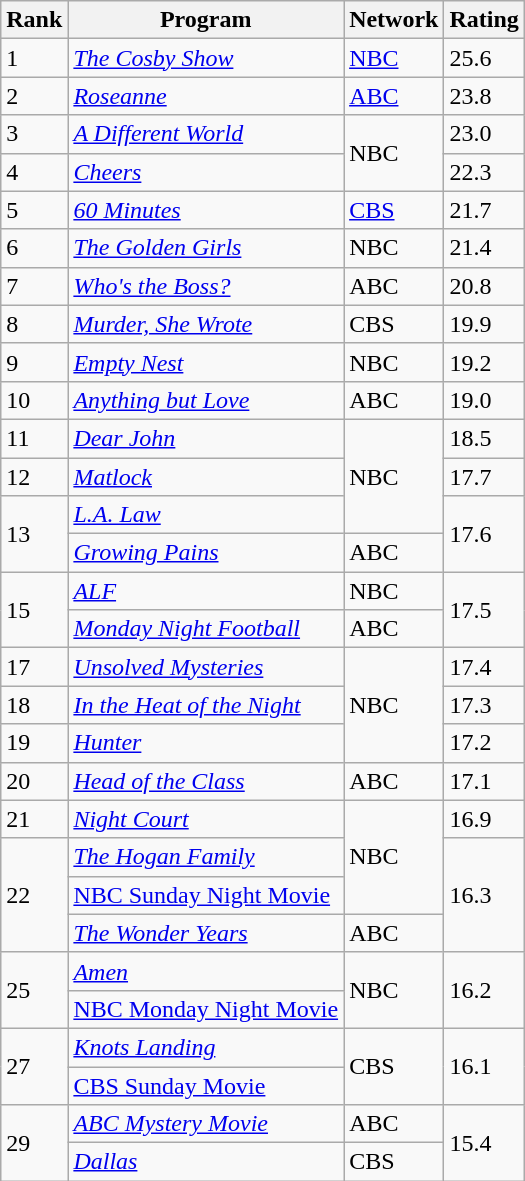<table class="wikitable">
<tr>
<th>Rank</th>
<th>Program</th>
<th>Network</th>
<th>Rating</th>
</tr>
<tr>
<td>1</td>
<td><em><a href='#'>The Cosby Show</a></em></td>
<td><a href='#'>NBC</a></td>
<td>25.6</td>
</tr>
<tr>
<td>2</td>
<td><em><a href='#'>Roseanne</a></em></td>
<td><a href='#'>ABC</a></td>
<td>23.8</td>
</tr>
<tr>
<td>3</td>
<td><em><a href='#'>A Different World</a></em></td>
<td rowspan="2">NBC</td>
<td>23.0</td>
</tr>
<tr>
<td>4</td>
<td><em><a href='#'>Cheers</a></em></td>
<td>22.3</td>
</tr>
<tr>
<td>5</td>
<td><em><a href='#'>60 Minutes</a></em></td>
<td><a href='#'>CBS</a></td>
<td>21.7</td>
</tr>
<tr>
<td>6</td>
<td><em><a href='#'>The Golden Girls</a></em></td>
<td>NBC</td>
<td>21.4</td>
</tr>
<tr>
<td>7</td>
<td><em><a href='#'>Who's the Boss?</a></em></td>
<td>ABC</td>
<td>20.8</td>
</tr>
<tr>
<td>8</td>
<td><em><a href='#'>Murder, She Wrote</a></em></td>
<td>CBS</td>
<td>19.9</td>
</tr>
<tr>
<td>9</td>
<td><em><a href='#'>Empty Nest</a></em></td>
<td>NBC</td>
<td>19.2</td>
</tr>
<tr>
<td>10</td>
<td><em><a href='#'>Anything but Love</a></em></td>
<td>ABC</td>
<td>19.0</td>
</tr>
<tr>
<td>11</td>
<td><em><a href='#'>Dear John</a></em></td>
<td rowspan="3">NBC</td>
<td>18.5</td>
</tr>
<tr>
<td>12</td>
<td><em><a href='#'>Matlock</a></em></td>
<td>17.7</td>
</tr>
<tr>
<td rowspan="2">13</td>
<td><em><a href='#'>L.A. Law</a></em></td>
<td rowspan="2">17.6</td>
</tr>
<tr>
<td><em><a href='#'>Growing Pains</a></em></td>
<td>ABC</td>
</tr>
<tr>
<td rowspan="2">15</td>
<td><em><a href='#'>ALF</a></em></td>
<td>NBC</td>
<td rowspan="2">17.5</td>
</tr>
<tr>
<td><em><a href='#'>Monday Night Football</a></em></td>
<td>ABC</td>
</tr>
<tr>
<td>17</td>
<td><em><a href='#'>Unsolved Mysteries</a></em></td>
<td rowspan="3">NBC</td>
<td>17.4</td>
</tr>
<tr>
<td>18</td>
<td><em><a href='#'>In the Heat of the Night</a></em></td>
<td>17.3</td>
</tr>
<tr>
<td>19</td>
<td><em><a href='#'>Hunter</a></em></td>
<td>17.2</td>
</tr>
<tr>
<td>20</td>
<td><em><a href='#'>Head of the Class</a></em></td>
<td>ABC</td>
<td>17.1</td>
</tr>
<tr>
<td>21</td>
<td><em><a href='#'>Night Court</a></em></td>
<td rowspan="3">NBC</td>
<td>16.9</td>
</tr>
<tr>
<td rowspan="3">22</td>
<td><em><a href='#'>The Hogan Family</a></em></td>
<td rowspan="3">16.3</td>
</tr>
<tr>
<td><a href='#'>NBC Sunday Night Movie</a></td>
</tr>
<tr>
<td><em><a href='#'>The Wonder Years</a></em></td>
<td>ABC</td>
</tr>
<tr>
<td rowspan="2">25</td>
<td><em><a href='#'>Amen</a></em></td>
<td rowspan="2">NBC</td>
<td rowspan="2">16.2</td>
</tr>
<tr>
<td><a href='#'>NBC Monday Night Movie</a></td>
</tr>
<tr>
<td rowspan="2">27</td>
<td><em><a href='#'>Knots Landing</a></em></td>
<td rowspan="2">CBS</td>
<td rowspan="2">16.1</td>
</tr>
<tr>
<td><a href='#'>CBS Sunday Movie</a></td>
</tr>
<tr>
<td rowspan="2">29</td>
<td><em><a href='#'>ABC Mystery Movie</a></em></td>
<td>ABC</td>
<td rowspan="2">15.4</td>
</tr>
<tr>
<td><em><a href='#'>Dallas</a></em></td>
<td>CBS</td>
</tr>
</table>
